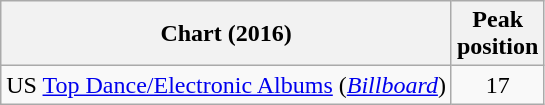<table class="wikitable sortable plainrowheaders" style="text-align:center">
<tr>
<th>Chart (2016)</th>
<th scope="col">Peak<br>position</th>
</tr>
<tr>
<td>US <a href='#'>Top Dance/Electronic Albums</a> (<em><a href='#'>Billboard</a></em>)</td>
<td align="center">17</td>
</tr>
</table>
